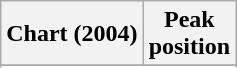<table class="wikitable sortable plainrowheaders" style="text-align:center">
<tr>
<th scope="col">Chart (2004)</th>
<th scope="col">Peak<br>position</th>
</tr>
<tr>
</tr>
<tr>
</tr>
<tr>
</tr>
</table>
